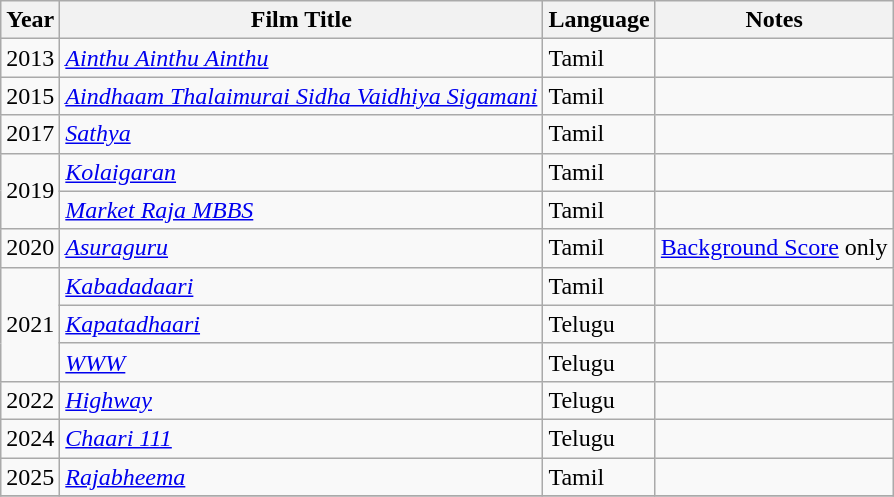<table class="wikitable sortable">
<tr>
<th>Year</th>
<th>Film Title</th>
<th>Language</th>
<th>Notes</th>
</tr>
<tr>
<td>2013</td>
<td><em><a href='#'>Ainthu Ainthu Ainthu</a></em></td>
<td>Tamil</td>
<td></td>
</tr>
<tr>
<td>2015</td>
<td><em><a href='#'>Aindhaam Thalaimurai Sidha Vaidhiya Sigamani</a></em></td>
<td>Tamil</td>
<td></td>
</tr>
<tr>
<td>2017</td>
<td><em><a href='#'>Sathya</a></em></td>
<td>Tamil</td>
<td></td>
</tr>
<tr>
<td rowspan="2">2019</td>
<td><em><a href='#'>Kolaigaran</a></em></td>
<td>Tamil</td>
<td></td>
</tr>
<tr>
<td><em><a href='#'>Market Raja MBBS</a></em></td>
<td>Tamil</td>
<td></td>
</tr>
<tr>
<td>2020</td>
<td><em><a href='#'>Asuraguru</a></em></td>
<td>Tamil</td>
<td><a href='#'>Background Score</a> only</td>
</tr>
<tr>
<td rowspan="3">2021</td>
<td><em><a href='#'>Kabadadaari</a></em></td>
<td>Tamil</td>
<td></td>
</tr>
<tr>
<td><em><a href='#'>Kapatadhaari</a></em></td>
<td>Telugu</td>
<td></td>
</tr>
<tr>
<td><em><a href='#'>WWW</a></em></td>
<td>Telugu</td>
<td></td>
</tr>
<tr>
<td>2022</td>
<td><a href='#'><em>Highway</em></a></td>
<td>Telugu</td>
<td></td>
</tr>
<tr>
<td>2024</td>
<td><em><a href='#'>Chaari 111</a></em></td>
<td>Telugu</td>
<td></td>
</tr>
<tr>
<td>2025</td>
<td><em><a href='#'>Rajabheema</a></em></td>
<td>Tamil</td>
<td></td>
</tr>
<tr>
</tr>
</table>
